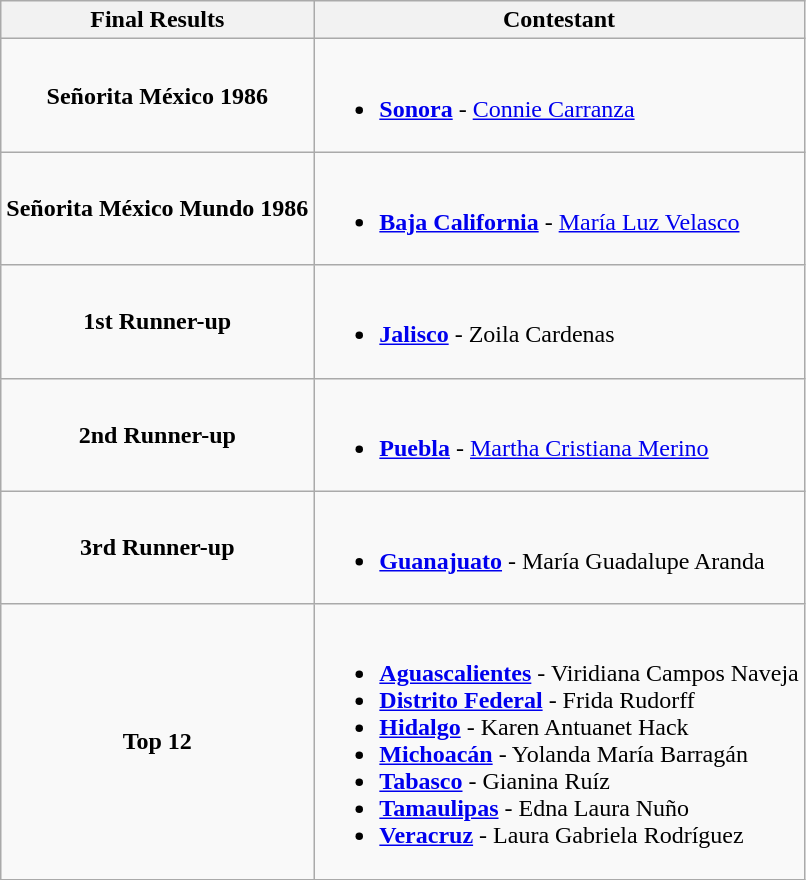<table class="wikitable">
<tr>
<th>Final Results</th>
<th>Contestant</th>
</tr>
<tr>
<td align="center"><strong>Señorita México 1986</strong></td>
<td><br><ul><li><strong><a href='#'>Sonora</a></strong> - <a href='#'>Connie Carranza</a></li></ul></td>
</tr>
<tr>
<td align="center"><strong>Señorita México Mundo 1986</strong></td>
<td><br><ul><li><strong><a href='#'>Baja California</a></strong> - <a href='#'>María Luz Velasco</a></li></ul></td>
</tr>
<tr>
<td align="center"><strong>1st Runner-up</strong></td>
<td><br><ul><li><strong><a href='#'>Jalisco</a></strong> - Zoila Cardenas</li></ul></td>
</tr>
<tr>
<td align="center"><strong>2nd Runner-up</strong></td>
<td><br><ul><li><strong><a href='#'>Puebla</a></strong> - <a href='#'>Martha Cristiana Merino</a></li></ul></td>
</tr>
<tr>
<td align="center"><strong>3rd Runner-up</strong></td>
<td><br><ul><li><strong><a href='#'>Guanajuato</a></strong> - María Guadalupe Aranda</li></ul></td>
</tr>
<tr>
<td align="center"><strong>Top 12</strong></td>
<td><br><ul><li><strong><a href='#'>Aguascalientes</a></strong> - Viridiana Campos Naveja</li><li><strong> <a href='#'>Distrito Federal</a></strong> - Frida Rudorff</li><li><strong><a href='#'>Hidalgo</a></strong> - Karen Antuanet Hack</li><li><strong><a href='#'>Michoacán</a></strong> - Yolanda María Barragán</li><li><strong><a href='#'>Tabasco</a></strong> - Gianina Ruíz</li><li><strong><a href='#'>Tamaulipas</a></strong> - Edna Laura Nuño</li><li><strong><a href='#'>Veracruz</a></strong> - Laura Gabriela Rodríguez</li></ul></td>
</tr>
</table>
